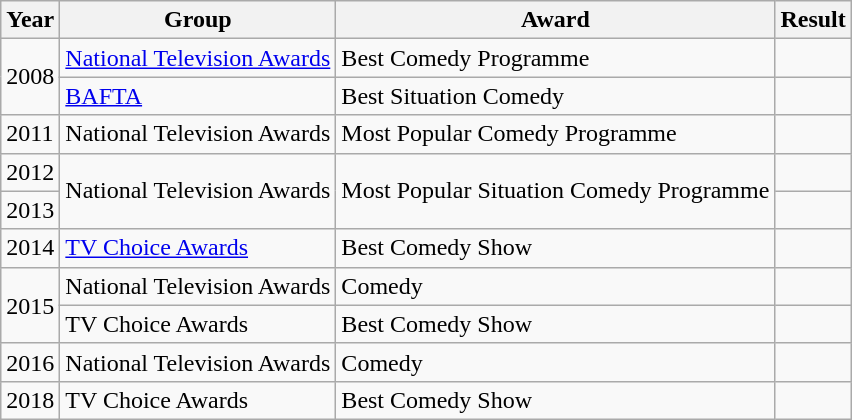<table class="wikitable" –>
<tr>
<th>Year</th>
<th>Group</th>
<th>Award</th>
<th>Result</th>
</tr>
<tr>
<td rowspan="2">2008</td>
<td><a href='#'>National Television Awards</a></td>
<td>Best Comedy Programme</td>
<td></td>
</tr>
<tr>
<td><a href='#'>BAFTA</a></td>
<td>Best Situation Comedy</td>
<td></td>
</tr>
<tr>
<td>2011</td>
<td>National Television Awards</td>
<td>Most Popular Comedy Programme</td>
<td></td>
</tr>
<tr>
<td>2012</td>
<td rowspan=2>National Television Awards</td>
<td rowspan=2>Most Popular Situation Comedy Programme</td>
<td></td>
</tr>
<tr>
<td>2013</td>
<td></td>
</tr>
<tr>
<td>2014</td>
<td><a href='#'>TV Choice Awards</a></td>
<td>Best Comedy Show</td>
<td></td>
</tr>
<tr>
<td rowspan="2">2015</td>
<td>National Television Awards</td>
<td>Comedy</td>
<td></td>
</tr>
<tr>
<td>TV Choice Awards</td>
<td>Best Comedy Show</td>
<td></td>
</tr>
<tr>
<td>2016</td>
<td>National Television Awards</td>
<td>Comedy</td>
<td></td>
</tr>
<tr>
<td>2018</td>
<td>TV Choice Awards</td>
<td>Best Comedy Show</td>
<td></td>
</tr>
</table>
